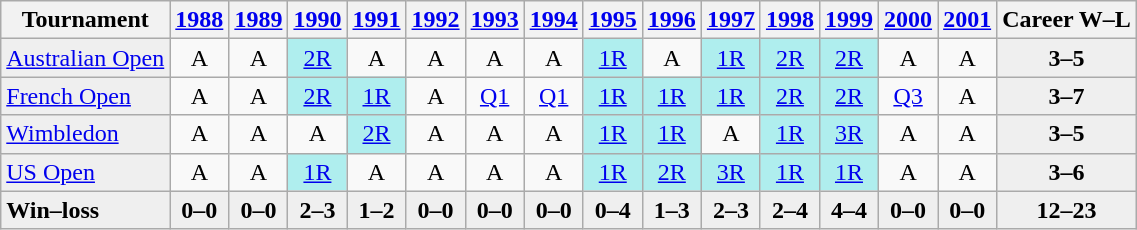<table class="wikitable">
<tr>
<th>Tournament</th>
<th><a href='#'>1988</a></th>
<th><a href='#'>1989</a></th>
<th><a href='#'>1990</a></th>
<th><a href='#'>1991</a></th>
<th><a href='#'>1992</a></th>
<th><a href='#'>1993</a></th>
<th><a href='#'>1994</a></th>
<th><a href='#'>1995</a></th>
<th><a href='#'>1996</a></th>
<th><a href='#'>1997</a></th>
<th><a href='#'>1998</a></th>
<th><a href='#'>1999</a></th>
<th><a href='#'>2000</a></th>
<th><a href='#'>2001</a></th>
<th>Career W–L</th>
</tr>
<tr>
<td style="background:#EFEFEF;"><a href='#'>Australian Open</a></td>
<td align="center">A</td>
<td align="center">A</td>
<td align="center" style="background:#afeeee;"><a href='#'>2R</a></td>
<td align="center">A</td>
<td align="center">A</td>
<td align="center">A</td>
<td align="center">A</td>
<td align="center" style="background:#afeeee;"><a href='#'>1R</a></td>
<td align="center">A</td>
<td align="center" style="background:#afeeee;"><a href='#'>1R</a></td>
<td align="center" style="background:#afeeee;"><a href='#'>2R</a></td>
<td align="center" style="background:#afeeee;"><a href='#'>2R</a></td>
<td align="center">A</td>
<td align="center">A</td>
<td align="center" style="background:#EFEFEF;"><strong>3–5</strong></td>
</tr>
<tr>
<td style="background:#EFEFEF;"><a href='#'>French Open</a></td>
<td align="center">A</td>
<td align="center">A</td>
<td align="center" style="background:#afeeee;"><a href='#'>2R</a></td>
<td align="center" style="background:#afeeee;"><a href='#'>1R</a></td>
<td align="center">A</td>
<td align="center"><a href='#'>Q1</a></td>
<td align="center"><a href='#'>Q1</a></td>
<td align="center" style="background:#afeeee;"><a href='#'>1R</a></td>
<td align="center" style="background:#afeeee;"><a href='#'>1R</a></td>
<td align="center" style="background:#afeeee;"><a href='#'>1R</a></td>
<td align="center" style="background:#afeeee;"><a href='#'>2R</a></td>
<td align="center" style="background:#afeeee;"><a href='#'>2R</a></td>
<td align="center"><a href='#'>Q3</a></td>
<td align="center">A</td>
<td align="center" style="background:#EFEFEF;"><strong>3–7</strong></td>
</tr>
<tr>
<td style="background:#EFEFEF;"><a href='#'>Wimbledon</a></td>
<td align="center">A</td>
<td align="center">A</td>
<td align="center">A</td>
<td align="center" style="background:#afeeee;"><a href='#'>2R</a></td>
<td align="center">A</td>
<td align="center">A</td>
<td align="center">A</td>
<td align="center" style="background:#afeeee;"><a href='#'>1R</a></td>
<td align="center" style="background:#afeeee;"><a href='#'>1R</a></td>
<td align="center">A</td>
<td align="center" style="background:#afeeee;"><a href='#'>1R</a></td>
<td align="center" style="background:#afeeee;"><a href='#'>3R</a></td>
<td align="center">A</td>
<td align="center">A</td>
<td align="center" style="background:#EFEFEF;"><strong>3–5</strong></td>
</tr>
<tr>
<td style="background:#EFEFEF;"><a href='#'>US Open</a></td>
<td align="center">A</td>
<td align="center">A</td>
<td align="center" style="background:#afeeee;"><a href='#'>1R</a></td>
<td align="center">A</td>
<td align="center">A</td>
<td align="center">A</td>
<td align="center">A</td>
<td align="center" style="background:#afeeee;"><a href='#'>1R</a></td>
<td align="center" style="background:#afeeee;"><a href='#'>2R</a></td>
<td align="center" style="background:#afeeee;"><a href='#'>3R</a></td>
<td align="center" style="background:#afeeee;"><a href='#'>1R</a></td>
<td align="center" style="background:#afeeee;"><a href='#'>1R</a></td>
<td align="center">A</td>
<td align="center">A</td>
<td align="center" style="background:#EFEFEF;"><strong>3–6</strong></td>
</tr>
<tr>
<td style="background:#EFEFEF;"><strong>Win–loss</strong></td>
<th align="center" style="background:#EFEFEF;">0–0</th>
<th align="center" style="background:#EFEFEF;">0–0</th>
<th align="center" style="background:#EFEFEF;">2–3</th>
<th align="center" style="background:#EFEFEF;">1–2</th>
<th align="center" style="background:#EFEFEF;">0–0</th>
<th align="center" style="background:#EFEFEF;">0–0</th>
<th align="center" style="background:#EFEFEF;">0–0</th>
<th align="center" style="background:#EFEFEF;">0–4</th>
<th align="center" style="background:#EFEFEF;">1–3</th>
<th align="center" style="background:#EFEFEF;">2–3</th>
<th align="center" style="background:#EFEFEF;">2–4</th>
<th align="center" style="background:#EFEFEF;">4–4</th>
<th align="center" style="background:#EFEFEF;">0–0</th>
<th align="center" style="background:#EFEFEF;">0–0</th>
<th align="center" style="background:#EFEFEF;">12–23</th>
</tr>
</table>
